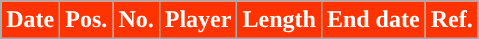<table class="wikitable plainrowheaders sortable">
<tr>
<th style="background:#FF3300; color:white; ">Date</th>
<th style="background:#FF3300; color:white; ">Pos.</th>
<th style="background:#FF3300; color:white; ">No.</th>
<th style="background:#FF3300; color:white; ">Player</th>
<th style="background:#FF3300; color:white; ">Length</th>
<th style="background:#FF3300; color:white; ">End date</th>
<th style="background:#FF3300; color:white; ">Ref.</th>
</tr>
</table>
